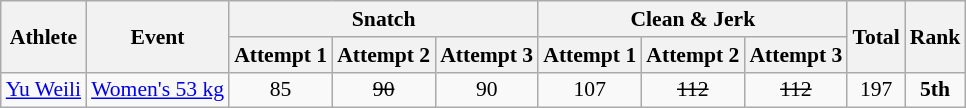<table class="wikitable" border="1" style="font-size:90%;">
<tr>
<th rowspan=2>Athlete</th>
<th rowspan=2>Event</th>
<th colspan=3>Snatch</th>
<th colspan=3>Clean & Jerk</th>
<th rowspan=2>Total</th>
<th rowspan=2>Rank</th>
</tr>
<tr>
<th>Attempt 1</th>
<th>Attempt 2</th>
<th>Attempt 3</th>
<th>Attempt 1</th>
<th>Attempt 2</th>
<th>Attempt 3</th>
</tr>
<tr>
<td><a href='#'>Yu Weili</a></td>
<td><a href='#'>Women's 53 kg</a></td>
<td align=center>85</td>
<td align=center><del>90</del></td>
<td align=center>90</td>
<td align=center>107</td>
<td align=center><del>112</del></td>
<td align=center><del>112</del></td>
<td align=center>197</td>
<td align=center><strong>5th</strong></td>
</tr>
</table>
